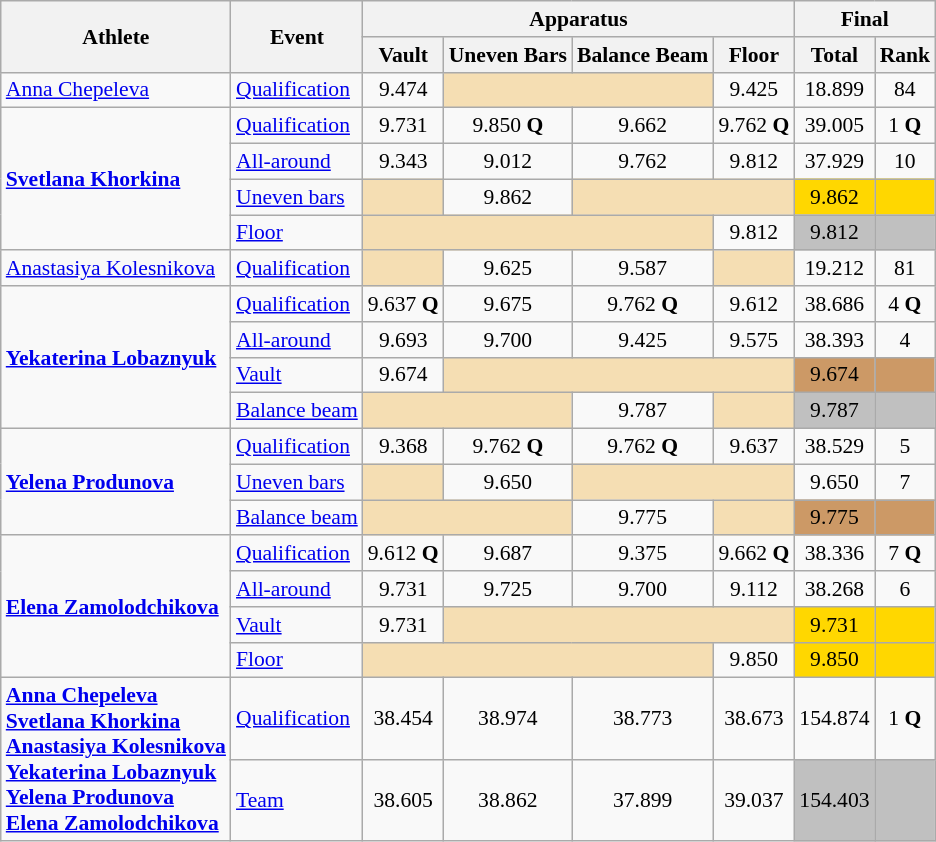<table class="wikitable" style="font-size:90%">
<tr>
<th rowspan="2">Athlete</th>
<th rowspan="2">Event</th>
<th colspan = "4">Apparatus</th>
<th colspan = "2">Final</th>
</tr>
<tr>
<th>Vault</th>
<th>Uneven Bars</th>
<th>Balance Beam</th>
<th>Floor</th>
<th>Total</th>
<th>Rank</th>
</tr>
<tr>
<td><a href='#'>Anna Chepeleva</a></td>
<td><a href='#'>Qualification</a></td>
<td align=center>9.474</td>
<td align=center colspan=2 bgcolor="wheat"></td>
<td align=center>9.425</td>
<td align=center>18.899</td>
<td align=center>84</td>
</tr>
<tr>
<td rowspan=4><strong><a href='#'>Svetlana Khorkina</a></strong></td>
<td><a href='#'>Qualification</a></td>
<td align=center>9.731</td>
<td align=center>9.850 <strong>Q</strong></td>
<td align=center>9.662</td>
<td align=center>9.762 <strong>Q</strong></td>
<td align=center>39.005</td>
<td align=center>1 <strong>Q</strong></td>
</tr>
<tr>
<td><a href='#'>All-around</a></td>
<td align=center>9.343</td>
<td align=center>9.012</td>
<td align=center>9.762</td>
<td align=center>9.812</td>
<td align=center>37.929</td>
<td align=center>10</td>
</tr>
<tr>
<td><a href='#'>Uneven bars</a></td>
<td align=center colspan=1 bgcolor="wheat"></td>
<td align=center>9.862</td>
<td align=center colspan=2 bgcolor="wheat"></td>
<td align=center bgcolor=gold>9.862</td>
<td align=center bgcolor=gold></td>
</tr>
<tr>
<td><a href='#'>Floor</a></td>
<td align=center colspan=3 bgcolor="wheat"></td>
<td align=center>9.812</td>
<td align=center bgcolor=silver>9.812</td>
<td align=center bgcolor=silver></td>
</tr>
<tr>
<td><a href='#'>Anastasiya Kolesnikova</a></td>
<td><a href='#'>Qualification</a></td>
<td align=center  bgcolor="wheat"></td>
<td align=center>9.625</td>
<td align=center>9.587</td>
<td align=center  bgcolor="wheat"></td>
<td align=center>19.212</td>
<td align=center>81</td>
</tr>
<tr>
<td rowspan=4><strong><a href='#'>Yekaterina Lobaznyuk</a></strong></td>
<td><a href='#'>Qualification</a></td>
<td align=center>9.637 <strong>Q</strong></td>
<td align=center>9.675</td>
<td align=center>9.762 <strong>Q</strong></td>
<td align=center>9.612</td>
<td align=center>38.686</td>
<td align=center>4 <strong>Q</strong></td>
</tr>
<tr>
<td><a href='#'>All-around</a></td>
<td align=center>9.693</td>
<td align=center>9.700</td>
<td align=center>9.425</td>
<td align=center>9.575</td>
<td align=center>38.393</td>
<td align=center>4</td>
</tr>
<tr>
<td><a href='#'>Vault</a></td>
<td align=center>9.674</td>
<td align=center colspan=3 bgcolor="wheat"></td>
<td align=center bgcolor=cc9966>9.674</td>
<td align=center bgcolor=cc9966></td>
</tr>
<tr>
<td><a href='#'>Balance beam</a></td>
<td align=center colspan=2 bgcolor="wheat"></td>
<td align=center>9.787</td>
<td align=center colspan=1 bgcolor="wheat"></td>
<td align=center bgcolor=silver>9.787</td>
<td align=center bgcolor=silver></td>
</tr>
<tr>
<td rowspan=3><strong><a href='#'>Yelena Produnova</a></strong></td>
<td><a href='#'>Qualification</a></td>
<td align=center>9.368</td>
<td align=center>9.762 <strong>Q</strong></td>
<td align=center>9.762 <strong>Q</strong></td>
<td align=center>9.637</td>
<td align=center>38.529</td>
<td align=center>5</td>
</tr>
<tr>
<td><a href='#'>Uneven bars</a></td>
<td align=center colspan=1 bgcolor="wheat"></td>
<td align=center>9.650</td>
<td align=center colspan=2 bgcolor="wheat"></td>
<td align=center>9.650</td>
<td align=center>7</td>
</tr>
<tr>
<td><a href='#'>Balance beam</a></td>
<td align=center colspan=2 bgcolor="wheat"></td>
<td align=center>9.775</td>
<td align=center colspan=1 bgcolor="wheat"></td>
<td align=center bgcolor=cc9966>9.775</td>
<td align=center bgcolor=cc9966></td>
</tr>
<tr>
<td rowspan=4><strong><a href='#'>Elena Zamolodchikova</a></strong></td>
<td><a href='#'>Qualification</a></td>
<td align=center>9.612 <strong>Q</strong></td>
<td align=center>9.687</td>
<td align=center>9.375</td>
<td align=center>9.662 <strong>Q</strong></td>
<td align="center">38.336</td>
<td align="center">7 <strong>Q</strong></td>
</tr>
<tr>
<td><a href='#'>All-around</a></td>
<td align=center>9.731</td>
<td align=center>9.725</td>
<td align=center>9.700</td>
<td align=center>9.112</td>
<td align=center>38.268</td>
<td align=center>6</td>
</tr>
<tr>
<td><a href='#'>Vault</a></td>
<td align=center>9.731</td>
<td align=center colspan=3 bgcolor="wheat"></td>
<td align=center bgcolor=gold>9.731</td>
<td align=center bgcolor=gold></td>
</tr>
<tr>
<td><a href='#'>Floor</a></td>
<td align=center colspan=3 bgcolor="wheat"></td>
<td align=center>9.850</td>
<td align=center bgcolor=gold>9.850</td>
<td align=center bgcolor=gold></td>
</tr>
<tr>
<td rowspan=2><strong><a href='#'>Anna Chepeleva</a><br><a href='#'>Svetlana Khorkina</a><br><a href='#'>Anastasiya Kolesnikova</a><br><a href='#'>Yekaterina Lobaznyuk</a><br><a href='#'>Yelena Produnova</a><br><a href='#'>Elena Zamolodchikova</a></strong></td>
<td><a href='#'>Qualification</a></td>
<td align=center>38.454</td>
<td align=center>38.974</td>
<td align=center>38.773</td>
<td align=center>38.673</td>
<td align=center>154.874</td>
<td align=center>1 <strong>Q</strong></td>
</tr>
<tr>
<td><a href='#'>Team</a></td>
<td align=center>38.605</td>
<td align=center>38.862</td>
<td align=center>37.899</td>
<td align=center>39.037</td>
<td align=center bgcolor=silver>154.403</td>
<td align=center bgcolor=silver></td>
</tr>
</table>
